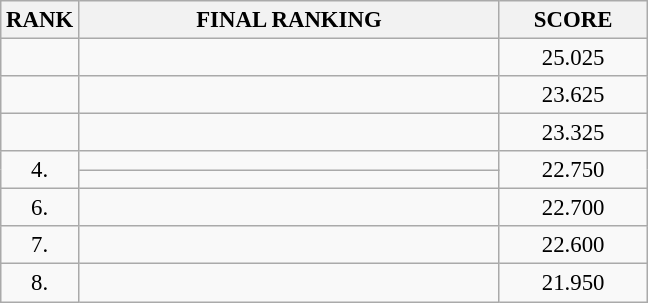<table class="wikitable" style="font-size:95%;">
<tr>
<th>RANK</th>
<th align="left" style="width: 18em">FINAL RANKING</th>
<th align="center" style="width: 6em">SCORE</th>
</tr>
<tr>
<td align="center"></td>
<td></td>
<td align="center">25.025</td>
</tr>
<tr>
<td align="center"></td>
<td></td>
<td align="center">23.625</td>
</tr>
<tr>
<td align="center"></td>
<td></td>
<td align="center">23.325</td>
</tr>
<tr>
<td rowspan=2 align="center">4.</td>
<td></td>
<td rowspan=2 align="center">22.750</td>
</tr>
<tr>
<td></td>
</tr>
<tr>
<td align="center">6.</td>
<td></td>
<td align="center">22.700</td>
</tr>
<tr>
<td align="center">7.</td>
<td></td>
<td align="center">22.600</td>
</tr>
<tr>
<td align="center">8.</td>
<td></td>
<td align="center">21.950</td>
</tr>
</table>
